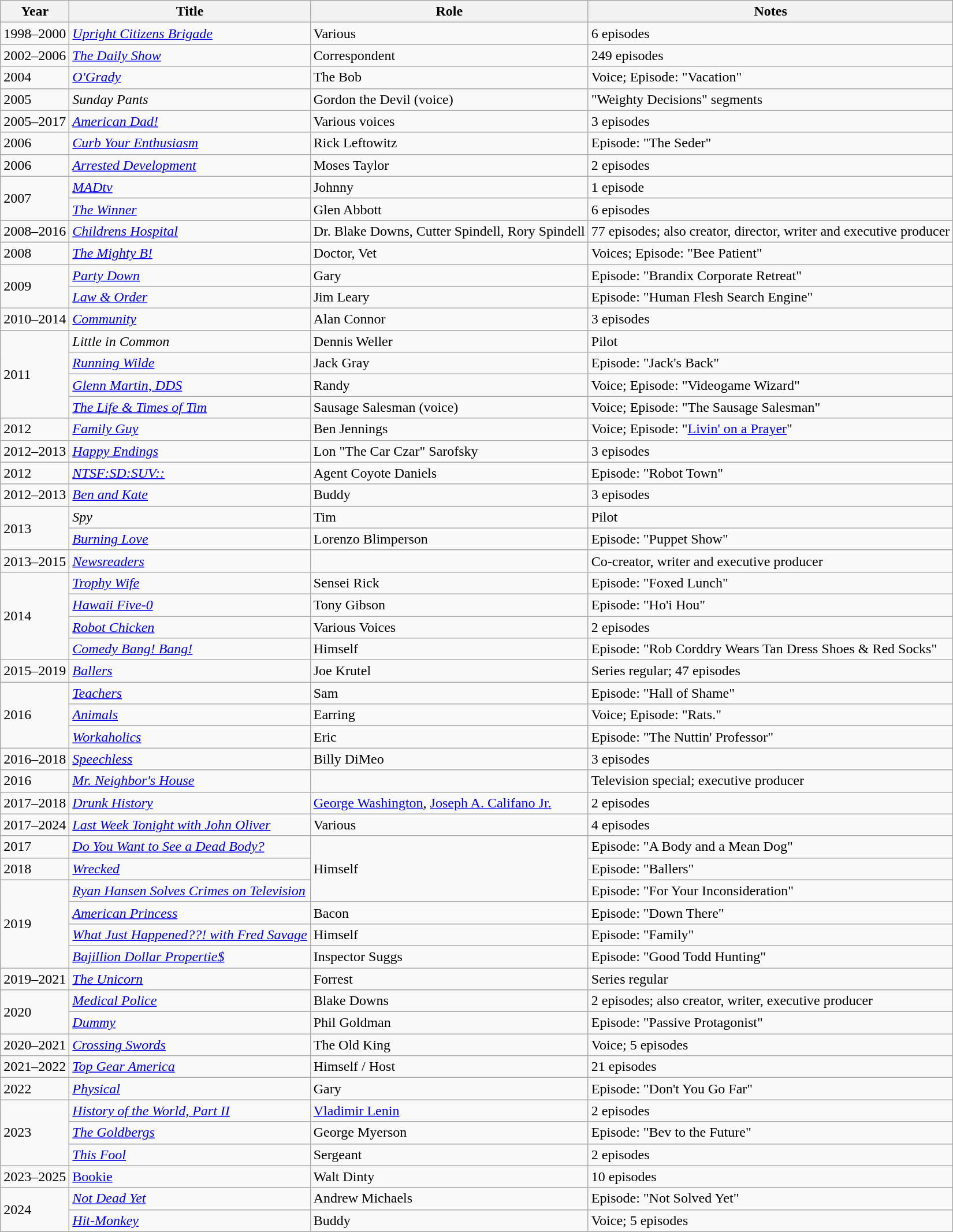<table class = "wikitable sortable">
<tr>
<th>Year</th>
<th>Title</th>
<th>Role</th>
<th class = "unsortable">Notes</th>
</tr>
<tr>
<td>1998–2000</td>
<td><em><a href='#'>Upright Citizens Brigade</a></em></td>
<td>Various</td>
<td>6 episodes</td>
</tr>
<tr>
<td>2002–2006</td>
<td><em><a href='#'>The Daily Show</a></em></td>
<td>Correspondent</td>
<td>249 episodes</td>
</tr>
<tr>
<td>2004</td>
<td><em><a href='#'>O'Grady</a></em></td>
<td>The Bob</td>
<td>Voice; Episode: "Vacation"</td>
</tr>
<tr>
<td>2005</td>
<td><em>Sunday Pants</em></td>
<td>Gordon the Devil (voice)</td>
<td>"Weighty Decisions" segments</td>
</tr>
<tr>
<td>2005–2017</td>
<td><em><a href='#'>American Dad!</a></em></td>
<td>Various voices</td>
<td>3 episodes</td>
</tr>
<tr>
<td>2006</td>
<td><em><a href='#'>Curb Your Enthusiasm</a></em></td>
<td>Rick Leftowitz</td>
<td>Episode: "The Seder"</td>
</tr>
<tr>
<td>2006</td>
<td><em><a href='#'>Arrested Development</a></em></td>
<td>Moses Taylor</td>
<td>2 episodes</td>
</tr>
<tr>
<td rowspan="2">2007</td>
<td><em><a href='#'>MADtv</a></em></td>
<td>Johnny</td>
<td>1 episode</td>
</tr>
<tr>
<td><em><a href='#'>The Winner</a></em></td>
<td>Glen Abbott</td>
<td>6 episodes</td>
</tr>
<tr>
<td>2008–2016</td>
<td><em><a href='#'>Childrens Hospital</a></em></td>
<td>Dr. Blake Downs, Cutter Spindell, Rory Spindell</td>
<td>77 episodes; also creator, director, writer and executive producer</td>
</tr>
<tr>
<td>2008</td>
<td><em><a href='#'>The Mighty B!</a></em></td>
<td>Doctor, Vet</td>
<td>Voices; Episode: "Bee Patient"</td>
</tr>
<tr>
<td rowspan="2">2009</td>
<td><em><a href='#'>Party Down</a></em></td>
<td>Gary</td>
<td>Episode: "Brandix Corporate Retreat"</td>
</tr>
<tr>
<td><em><a href='#'>Law & Order</a></em></td>
<td>Jim Leary</td>
<td>Episode: "Human Flesh Search Engine"</td>
</tr>
<tr>
<td>2010–2014</td>
<td><em><a href='#'>Community</a></em></td>
<td>Alan Connor</td>
<td>3 episodes</td>
</tr>
<tr>
<td rowspan="4">2011</td>
<td><em>Little in Common</em></td>
<td>Dennis Weller</td>
<td>Pilot</td>
</tr>
<tr>
<td><em><a href='#'>Running Wilde</a></em></td>
<td>Jack Gray</td>
<td>Episode: "Jack's Back"</td>
</tr>
<tr>
<td><em><a href='#'>Glenn Martin, DDS</a></em></td>
<td>Randy</td>
<td>Voice; Episode: "Videogame Wizard"</td>
</tr>
<tr>
<td><em><a href='#'>The Life & Times of Tim</a></em></td>
<td>Sausage Salesman (voice)</td>
<td>Voice; Episode: "The Sausage Salesman"</td>
</tr>
<tr>
<td>2012</td>
<td><em><a href='#'>Family Guy</a></em></td>
<td>Ben Jennings</td>
<td>Voice; Episode: "<a href='#'>Livin' on a Prayer</a>"</td>
</tr>
<tr>
<td>2012–2013</td>
<td><em><a href='#'>Happy Endings</a></em></td>
<td>Lon "The Car Czar" Sarofsky</td>
<td>3 episodes</td>
</tr>
<tr>
<td>2012</td>
<td><em><a href='#'>NTSF:SD:SUV::</a></em></td>
<td>Agent Coyote Daniels</td>
<td>Episode: "Robot Town"</td>
</tr>
<tr>
<td>2012–2013</td>
<td><em><a href='#'>Ben and Kate</a></em></td>
<td>Buddy</td>
<td>3 episodes</td>
</tr>
<tr>
<td rowspan="2">2013</td>
<td><em>Spy</em></td>
<td>Tim</td>
<td>Pilot</td>
</tr>
<tr>
<td><em><a href='#'>Burning Love</a></em></td>
<td>Lorenzo Blimperson</td>
<td>Episode: "Puppet Show"</td>
</tr>
<tr>
<td>2013–2015</td>
<td><em><a href='#'>Newsreaders</a></em></td>
<td></td>
<td>Co-creator, writer and executive producer</td>
</tr>
<tr>
<td rowspan="4">2014</td>
<td><em><a href='#'>Trophy Wife</a></em></td>
<td>Sensei Rick</td>
<td>Episode: "Foxed Lunch"</td>
</tr>
<tr>
<td><em><a href='#'>Hawaii Five-0</a></em></td>
<td>Tony Gibson</td>
<td>Episode: "Ho'i Hou"</td>
</tr>
<tr>
<td><em><a href='#'>Robot Chicken</a></em></td>
<td>Various Voices</td>
<td>2 episodes</td>
</tr>
<tr>
<td><em><a href='#'>Comedy Bang! Bang!</a></em></td>
<td>Himself</td>
<td>Episode: "Rob Corddry Wears Tan Dress Shoes & Red Socks"</td>
</tr>
<tr>
<td>2015–2019</td>
<td><em><a href='#'>Ballers</a></em></td>
<td>Joe Krutel</td>
<td>Series regular; 47 episodes</td>
</tr>
<tr>
<td rowspan="3">2016</td>
<td><em><a href='#'>Teachers</a></em></td>
<td>Sam</td>
<td>Episode: "Hall of Shame"</td>
</tr>
<tr>
<td><em><a href='#'>Animals</a></em></td>
<td>Earring</td>
<td>Voice; Episode: "Rats."</td>
</tr>
<tr>
<td><em><a href='#'>Workaholics</a></em></td>
<td>Eric</td>
<td>Episode: "The Nuttin' Professor"</td>
</tr>
<tr>
<td>2016–2018</td>
<td><em><a href='#'>Speechless</a></em></td>
<td>Billy DiMeo</td>
<td>3 episodes</td>
</tr>
<tr>
<td>2016</td>
<td><em><a href='#'>Mr. Neighbor's House</a></em></td>
<td></td>
<td>Television special; executive producer</td>
</tr>
<tr>
<td>2017–2018</td>
<td><em><a href='#'>Drunk History</a></em></td>
<td><a href='#'>George Washington</a>, <a href='#'>Joseph A. Califano Jr.</a></td>
<td>2 episodes</td>
</tr>
<tr>
<td>2017–2024</td>
<td><em><a href='#'>Last Week Tonight with John Oliver</a></em></td>
<td>Various</td>
<td>4 episodes</td>
</tr>
<tr>
<td>2017</td>
<td><em><a href='#'>Do You Want to See a Dead Body?</a></em></td>
<td rowspan="3">Himself</td>
<td>Episode: "A Body and a Mean Dog"</td>
</tr>
<tr>
<td>2018</td>
<td><em><a href='#'>Wrecked</a></em></td>
<td>Episode: "Ballers"</td>
</tr>
<tr>
<td rowspan="4">2019</td>
<td><em><a href='#'>Ryan Hansen Solves Crimes on Television</a></em></td>
<td>Episode: "For Your Inconsideration"</td>
</tr>
<tr>
<td><em><a href='#'>American Princess</a></em></td>
<td>Bacon</td>
<td>Episode: "Down There"</td>
</tr>
<tr>
<td><em><a href='#'>What Just Happened??! with Fred Savage</a></em></td>
<td>Himself</td>
<td>Episode: "Family"</td>
</tr>
<tr>
<td><em><a href='#'>Bajillion Dollar Propertie$</a></em></td>
<td>Inspector Suggs</td>
<td>Episode: "Good Todd Hunting"</td>
</tr>
<tr>
<td>2019–2021</td>
<td><em><a href='#'>The Unicorn</a></em></td>
<td>Forrest</td>
<td>Series regular</td>
</tr>
<tr>
<td rowspan="2">2020</td>
<td><em><a href='#'>Medical Police</a></em></td>
<td>Blake Downs</td>
<td>2 episodes; also creator, writer, executive producer</td>
</tr>
<tr>
<td><em><a href='#'>Dummy</a></em></td>
<td>Phil Goldman</td>
<td>Episode: "Passive Protagonist"</td>
</tr>
<tr>
<td>2020–2021</td>
<td><em><a href='#'>Crossing Swords</a></em></td>
<td>The Old King</td>
<td>Voice; 5 episodes</td>
</tr>
<tr>
<td>2021–2022</td>
<td><em><a href='#'>Top Gear America</a></em></td>
<td>Himself / Host</td>
<td>21 episodes</td>
</tr>
<tr>
<td>2022</td>
<td><em><a href='#'>Physical</a></em></td>
<td>Gary</td>
<td>Episode: "Don't You Go Far"</td>
</tr>
<tr>
<td rowspan="3">2023</td>
<td><em><a href='#'>History of the World, Part II</a></em></td>
<td><a href='#'>Vladimir Lenin</a></td>
<td>2 episodes</td>
</tr>
<tr>
<td><em><a href='#'>The Goldbergs</a></em></td>
<td>George Myerson</td>
<td>Episode: "Bev to the Future"</td>
</tr>
<tr>
<td><em><a href='#'>This Fool</a></em></td>
<td>Sergeant</td>
<td>2 episodes</td>
</tr>
<tr>
<td>2023–2025</td>
<td><em><a href='#'></em>Bookie<em></a></em></td>
<td>Walt Dinty</td>
<td>10 episodes</td>
</tr>
<tr>
<td rowspan="2">2024</td>
<td><em><a href='#'>Not Dead Yet</a></em></td>
<td>Andrew Michaels</td>
<td>Episode: "Not Solved Yet"</td>
</tr>
<tr>
<td><em><a href='#'>Hit-Monkey</a></em></td>
<td>Buddy</td>
<td>Voice; 5 episodes</td>
</tr>
</table>
